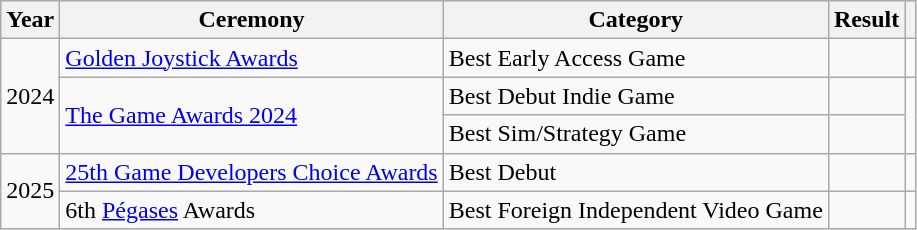<table class="wikitable plainrowheaders sortable" width="auto">
<tr>
<th scope="col">Year</th>
<th scope="col">Ceremony</th>
<th scope="col">Category</th>
<th scope="col">Result</th>
<th scope="col" class="unsortable"></th>
</tr>
<tr>
<td style="text-align:center;" rowspan="3">2024</td>
<td><a href='#'>Golden Joystick Awards</a></td>
<td>Best Early Access Game</td>
<td></td>
<td style="text-align:center;"></td>
</tr>
<tr>
<td rowspan="2"><a href='#'>The Game Awards 2024</a></td>
<td>Best Debut Indie Game</td>
<td></td>
<td rowspan="2" style="text-align:center;"></td>
</tr>
<tr>
<td>Best Sim/Strategy Game</td>
<td></td>
</tr>
<tr>
<td rowspan="2" style="text-align:center;">2025</td>
<td><a href='#'>25th Game Developers Choice Awards</a></td>
<td>Best Debut</td>
<td></td>
<td style="text-align:center;"></td>
</tr>
<tr>
<td>6th <a href='#'>Pégases</a> Awards</td>
<td>Best Foreign Independent Video Game</td>
<td></td>
<td style="text-align:center;"></td>
</tr>
</table>
